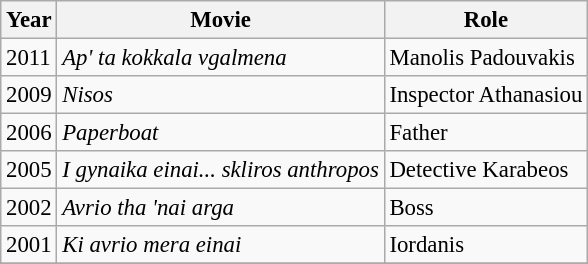<table class="wikitable" style="font-size: 95%;">
<tr>
<th>Year</th>
<th>Movie</th>
<th>Role</th>
</tr>
<tr>
<td>2011</td>
<td><em>Ap' ta kokkala vgalmena</em></td>
<td>Manolis Padouvakis</td>
</tr>
<tr>
<td>2009</td>
<td><em>Nisos</em></td>
<td>Inspector Athanasiou</td>
</tr>
<tr>
<td>2006</td>
<td><em>Paperboat</em></td>
<td>Father</td>
</tr>
<tr>
<td>2005</td>
<td><em>I gynaika einai... skliros anthropos</em></td>
<td>Detective Karabeos</td>
</tr>
<tr>
<td>2002</td>
<td><em>Avrio tha 'nai arga</em></td>
<td>Boss</td>
</tr>
<tr>
<td>2001</td>
<td><em>Ki avrio mera einai</em></td>
<td>Iordanis</td>
</tr>
<tr>
</tr>
</table>
